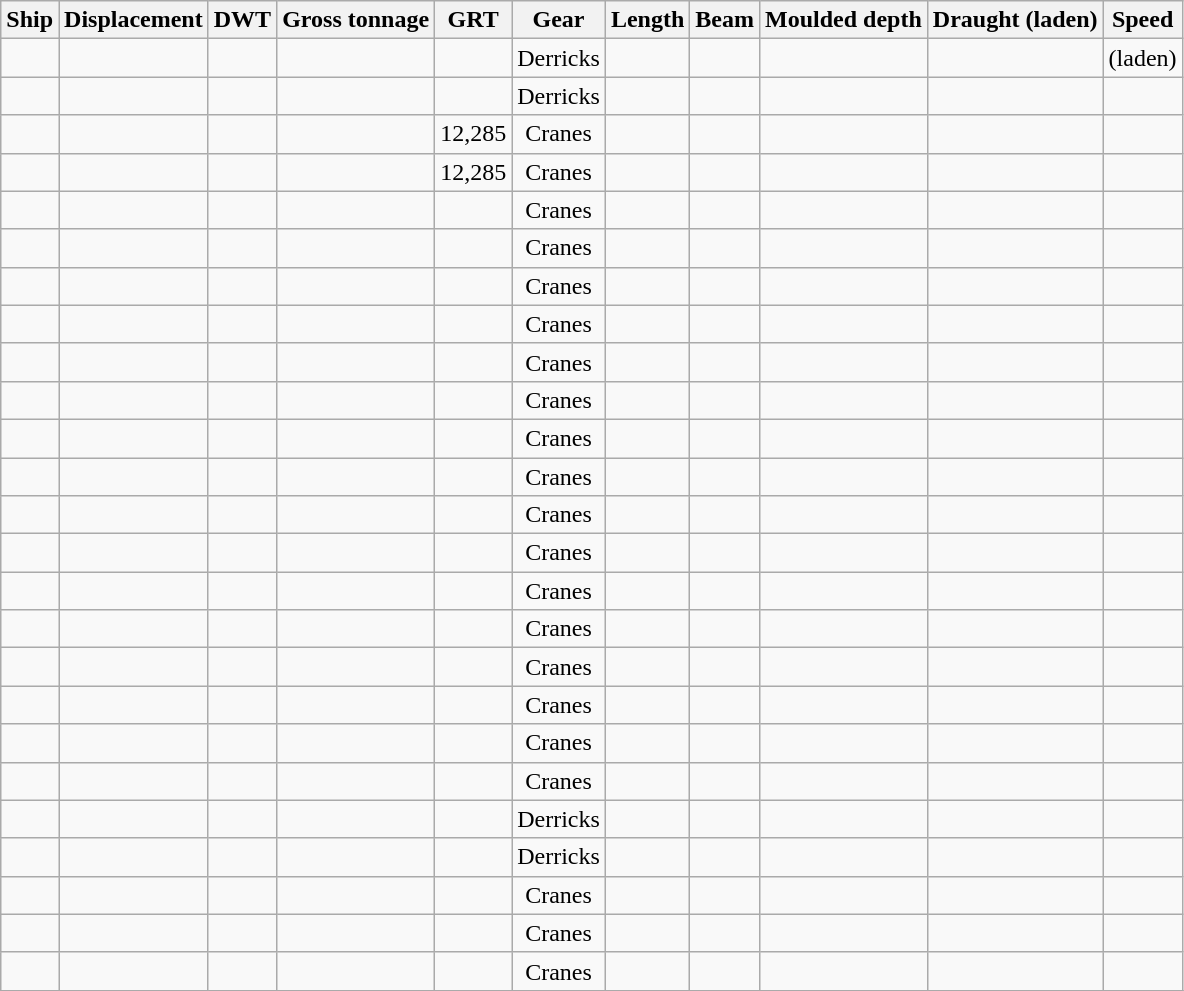<table class="wikitable">
<tr valign="top">
<th align= center>Ship</th>
<th align= center>Displacement</th>
<th align= center>DWT</th>
<th align= center>Gross tonnage</th>
<th align= center>GRT</th>
<th align= center>Gear</th>
<th align= center>Length</th>
<th align= center>Beam</th>
<th align= center>Moulded depth</th>
<th align= center>Draught (laden)</th>
<th align= center>Speed</th>
</tr>
<tr valign="center">
<td align= center></td>
<td align= center></td>
<td align= center></td>
<td align= center></td>
<td align= center></td>
<td align= center>Derricks</td>
<td align= center></td>
<td align= center></td>
<td align= center></td>
<td align= center></td>
<td align= center> (laden)</td>
</tr>
<tr>
<td align= center></td>
<td align= center></td>
<td align= center></td>
<td align= center></td>
<td align= center></td>
<td align= center>Derricks</td>
<td align= center></td>
<td align= center></td>
<td align= center></td>
<td align= center></td>
<td align= center></td>
</tr>
<tr>
<td align= center></td>
<td align= center></td>
<td align= center></td>
<td align= center></td>
<td align= center>12,285</td>
<td align= center>Cranes</td>
<td align= center></td>
<td align= center></td>
<td align= center></td>
<td align= center></td>
<td align= center></td>
</tr>
<tr>
<td align= center></td>
<td align= center></td>
<td align= center></td>
<td align= center></td>
<td align= center>12,285</td>
<td align= center>Cranes</td>
<td align= center></td>
<td align= center></td>
<td align= center></td>
<td align= center></td>
<td align= center></td>
</tr>
<tr>
<td align= center></td>
<td align= center></td>
<td align= center></td>
<td align= center></td>
<td align= center></td>
<td align= center>Cranes</td>
<td align= center></td>
<td align= center></td>
<td align= center></td>
<td align= center></td>
<td align= center></td>
</tr>
<tr>
<td align= center></td>
<td align= center></td>
<td align= center></td>
<td align= center></td>
<td align= center></td>
<td align= center>Cranes</td>
<td align= center></td>
<td align= center></td>
<td align= center></td>
<td align= center></td>
<td align= center></td>
</tr>
<tr>
<td align= center></td>
<td align= center></td>
<td align= center></td>
<td align= center></td>
<td align= center></td>
<td align= center>Cranes</td>
<td align= center></td>
<td align= center></td>
<td align= center></td>
<td align= center></td>
<td align= center></td>
</tr>
<tr>
<td align= center></td>
<td align= center></td>
<td align= center></td>
<td align= center></td>
<td align= center></td>
<td align= center>Cranes</td>
<td align= center></td>
<td align= center></td>
<td align= center></td>
<td align= center></td>
<td align= center></td>
</tr>
<tr>
<td align= center></td>
<td align= center></td>
<td align= center></td>
<td align= center></td>
<td align= center></td>
<td align= center>Cranes</td>
<td align= center></td>
<td align= center></td>
<td align= center></td>
<td align= center></td>
<td align= center></td>
</tr>
<tr>
<td align= center></td>
<td align= center></td>
<td align= center></td>
<td align= center></td>
<td align= center></td>
<td align= center>Cranes</td>
<td align= center></td>
<td align= center></td>
<td align= center></td>
<td align= center></td>
<td align= center></td>
</tr>
<tr>
<td align= center></td>
<td align= center></td>
<td align= center></td>
<td align= center></td>
<td align= center></td>
<td align= center>Cranes</td>
<td align= center></td>
<td align= center></td>
<td align= center></td>
<td align= center></td>
<td align= center></td>
</tr>
<tr>
<td align= center></td>
<td align= center></td>
<td align= center></td>
<td align= center></td>
<td align= center></td>
<td align= center>Cranes</td>
<td align= center></td>
<td align= center></td>
<td align= center></td>
<td align= center></td>
<td align= center></td>
</tr>
<tr>
<td align= center></td>
<td align= center></td>
<td align= center></td>
<td align= center></td>
<td align= center></td>
<td align= center>Cranes</td>
<td align= center></td>
<td align= center></td>
<td align= center></td>
<td align= center></td>
<td align= center></td>
</tr>
<tr>
<td align= center></td>
<td align= center></td>
<td align= center></td>
<td align= center></td>
<td align= center></td>
<td align= center>Cranes</td>
<td align= center></td>
<td align= center></td>
<td align= center></td>
<td align= center></td>
<td align= center></td>
</tr>
<tr>
<td align= center></td>
<td align= center></td>
<td align= center></td>
<td align= center></td>
<td align= center></td>
<td align= center>Cranes</td>
<td align= center></td>
<td align= center></td>
<td align= center></td>
<td align= center></td>
<td align= center></td>
</tr>
<tr>
<td align= center></td>
<td align= center></td>
<td align= center></td>
<td align= center></td>
<td align= center></td>
<td align= center>Cranes</td>
<td align= center></td>
<td align= center></td>
<td align= center></td>
<td align= center></td>
<td align= center></td>
</tr>
<tr>
<td align= center></td>
<td align= center></td>
<td align= center></td>
<td align= center></td>
<td align= center></td>
<td align= center>Cranes</td>
<td align= center></td>
<td align= center></td>
<td align= center></td>
<td align= center></td>
<td align= center></td>
</tr>
<tr>
<td align= center></td>
<td align= center></td>
<td align= center></td>
<td align= center></td>
<td align= center></td>
<td align= center>Cranes</td>
<td align= center></td>
<td align= center></td>
<td align= center></td>
<td align= center></td>
<td align= center></td>
</tr>
<tr>
<td align= center></td>
<td align= center></td>
<td align= center></td>
<td align= center></td>
<td align= center></td>
<td align= center>Cranes</td>
<td align= center></td>
<td align= center></td>
<td align= center></td>
<td align= center></td>
<td align= center></td>
</tr>
<tr>
<td align= center></td>
<td align= center></td>
<td align= center></td>
<td align= center></td>
<td align= center></td>
<td align= center>Cranes</td>
<td align= center></td>
<td align= center></td>
<td align= center></td>
<td align= center></td>
<td align= center></td>
</tr>
<tr>
<td align= center></td>
<td align= center></td>
<td align= center></td>
<td align= center></td>
<td align= center></td>
<td align= center>Derricks</td>
<td align= center></td>
<td align= center></td>
<td align= center></td>
<td align= center></td>
<td align= center></td>
</tr>
<tr>
<td align= center></td>
<td align= center></td>
<td align= center></td>
<td align= center></td>
<td align= center></td>
<td align= center>Derricks</td>
<td align= center></td>
<td align= center></td>
<td align= center></td>
<td align= center></td>
<td align= center></td>
</tr>
<tr>
<td align= center></td>
<td align= center></td>
<td align= center></td>
<td align= center></td>
<td align= center></td>
<td align= center>Cranes</td>
<td align= center></td>
<td align= center></td>
<td align= center></td>
<td align= center></td>
<td align= center></td>
</tr>
<tr>
<td align= center></td>
<td align= center></td>
<td align= center></td>
<td align= center></td>
<td align= center></td>
<td align= center>Cranes</td>
<td align= center></td>
<td align= center></td>
<td align= center></td>
<td align= center></td>
<td align= center></td>
</tr>
<tr>
<td align= center></td>
<td align= center></td>
<td align= center></td>
<td align= center></td>
<td align= center></td>
<td align= center>Cranes</td>
<td align= center></td>
<td align= center></td>
<td align= center></td>
<td align= center></td>
<td align= center></td>
</tr>
<tr>
</tr>
</table>
